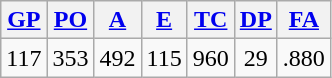<table class="wikitable">
<tr>
<th><a href='#'>GP</a></th>
<th><a href='#'>PO</a></th>
<th><a href='#'>A</a></th>
<th><a href='#'>E</a></th>
<th><a href='#'>TC</a></th>
<th><a href='#'>DP</a></th>
<th><a href='#'>FA</a></th>
</tr>
<tr align=center>
<td>117</td>
<td>353</td>
<td>492</td>
<td>115</td>
<td>960</td>
<td>29</td>
<td>.880</td>
</tr>
</table>
